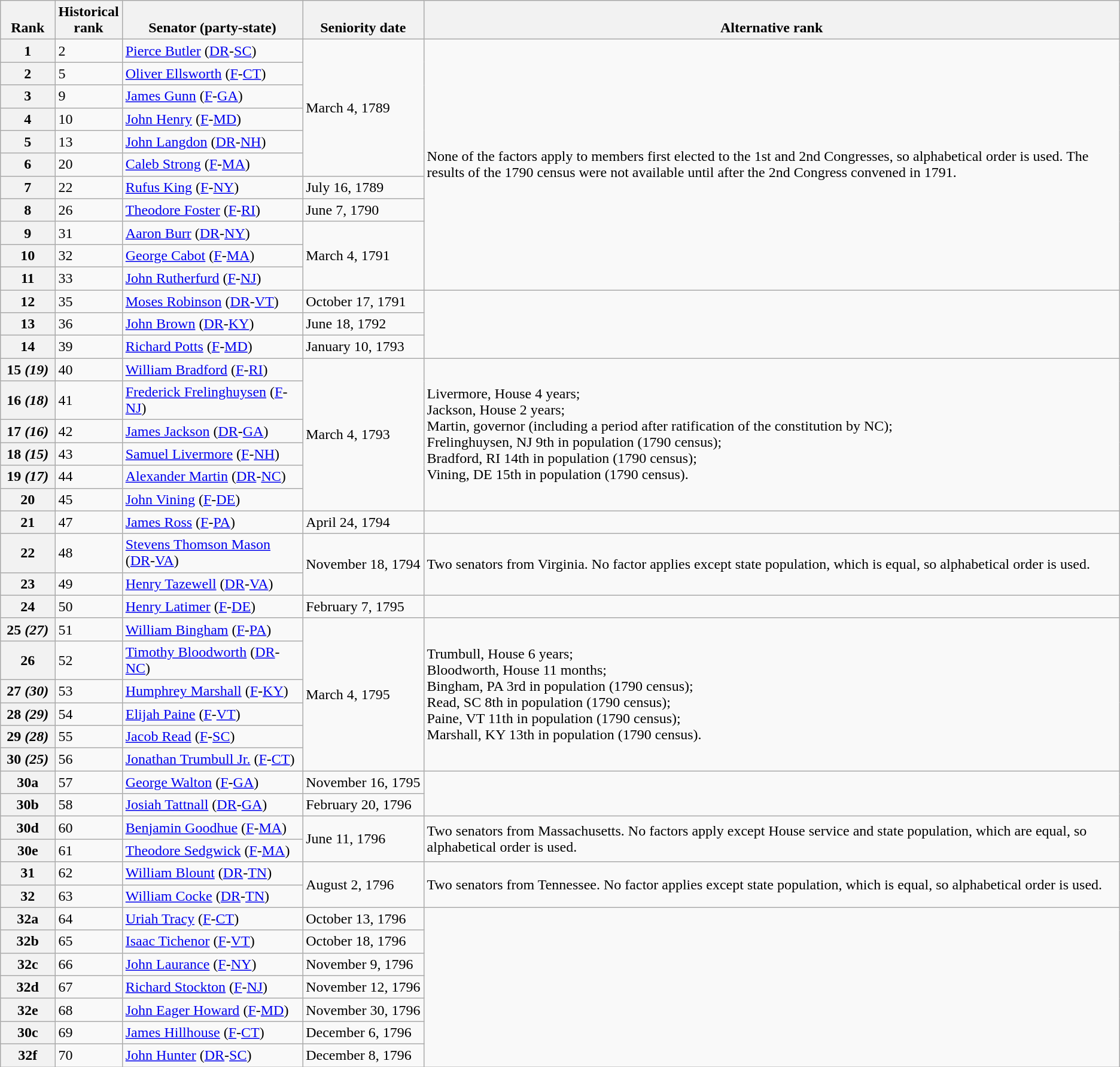<table class=wikitable>
<tr valign=bottom>
<th>  Rank  </th>
<th>Historical<br>rank</th>
<th>Senator (party-state)</th>
<th>Seniority date</th>
<th>Alternative rank</th>
</tr>
<tr>
<th align=center>1</th>
<td>2</td>
<td><a href='#'>Pierce Butler</a> (<a href='#'>DR</a>-<a href='#'>SC</a>)</td>
<td nowrap rowspan=6>March 4, 1789</td>
<td rowspan=11>None of the factors apply to members first elected to the 1st and 2nd Congresses, so alphabetical order is used. The results of the 1790 census were not available until after the 2nd Congress convened in 1791.</td>
</tr>
<tr>
<th align=center>2</th>
<td>5</td>
<td nowrap><a href='#'>Oliver Ellsworth</a> (<a href='#'>F</a>-<a href='#'>CT</a>)</td>
</tr>
<tr>
<th align=center>3</th>
<td>9</td>
<td><a href='#'>James Gunn</a> (<a href='#'>F</a>-<a href='#'>GA</a>)</td>
</tr>
<tr>
<th align=center>4</th>
<td>10</td>
<td><a href='#'>John Henry</a> (<a href='#'>F</a>-<a href='#'>MD</a>)</td>
</tr>
<tr>
<th align=center>5</th>
<td>13</td>
<td><a href='#'>John Langdon</a> (<a href='#'>DR</a>-<a href='#'>NH</a>)</td>
</tr>
<tr>
<th align=center>6</th>
<td>20</td>
<td><a href='#'>Caleb Strong</a> (<a href='#'>F</a>-<a href='#'>MA</a>)</td>
</tr>
<tr>
<th align=center>7</th>
<td>22</td>
<td><a href='#'>Rufus King</a> (<a href='#'>F</a>-<a href='#'>NY</a>)</td>
<td>July 16, 1789</td>
</tr>
<tr>
<th align=center>8</th>
<td>26</td>
<td><a href='#'>Theodore Foster</a> (<a href='#'>F</a>-<a href='#'>RI</a>)</td>
<td>June 7, 1790</td>
</tr>
<tr>
<th align=center>9</th>
<td>31</td>
<td><a href='#'>Aaron Burr</a> (<a href='#'>DR</a>-<a href='#'>NY</a>)</td>
<td rowspan=3>March 4, 1791</td>
</tr>
<tr>
<th align=center>10</th>
<td>32</td>
<td><a href='#'>George Cabot</a> (<a href='#'>F</a>-<a href='#'>MA</a>)</td>
</tr>
<tr>
<th align=center>11</th>
<td>33</td>
<td><a href='#'>John Rutherfurd</a> (<a href='#'>F</a>-<a href='#'>NJ</a>)</td>
</tr>
<tr>
<th align=center>12</th>
<td>35</td>
<td><a href='#'>Moses Robinson</a> (<a href='#'>DR</a>-<a href='#'>VT</a>)</td>
<td>October 17, 1791</td>
</tr>
<tr>
<th align=center>13</th>
<td>36</td>
<td><a href='#'>John Brown</a> (<a href='#'>DR</a>-<a href='#'>KY</a>)</td>
<td>June 18, 1792</td>
</tr>
<tr>
<th align=center>14</th>
<td>39</td>
<td><a href='#'>Richard Potts</a> (<a href='#'>F</a>-<a href='#'>MD</a>)</td>
<td>January 10, 1793</td>
</tr>
<tr>
<th align=center>15 <em>(19)</em></th>
<td>40</td>
<td><a href='#'>William Bradford</a> (<a href='#'>F</a>-<a href='#'>RI</a>)</td>
<td rowspan=6>March 4, 1793</td>
<td rowspan=6>Livermore, House 4 years;<br>Jackson, House 2 years;<br>Martin, governor (including a period after ratification of the constitution by NC);<br>Frelinghuysen, NJ 9th in population (1790 census);<br>Bradford, RI 14th in population (1790 census);<br>Vining, DE 15th in population (1790 census).</td>
</tr>
<tr>
<th align=center>16 <em>(18)</em></th>
<td>41</td>
<td><a href='#'>Frederick Frelinghuysen</a> (<a href='#'>F</a>-<a href='#'>NJ</a>)</td>
</tr>
<tr>
<th align=center>17 <em>(16)</em></th>
<td>42</td>
<td><a href='#'>James Jackson</a> (<a href='#'>DR</a>-<a href='#'>GA</a>)</td>
</tr>
<tr>
<th align=center>18 <em>(15)</em></th>
<td>43</td>
<td><a href='#'>Samuel Livermore</a> (<a href='#'>F</a>-<a href='#'>NH</a>)</td>
</tr>
<tr>
<th align=center>19 <em>(17)</em></th>
<td>44</td>
<td><a href='#'>Alexander Martin</a> (<a href='#'>DR</a>-<a href='#'>NC</a>)</td>
</tr>
<tr>
<th align=center>20</th>
<td>45</td>
<td><a href='#'>John Vining</a> (<a href='#'>F</a>-<a href='#'>DE</a>)</td>
</tr>
<tr>
<th align=center>21</th>
<td>47</td>
<td><a href='#'>James Ross</a> (<a href='#'>F</a>-<a href='#'>PA</a>)</td>
<td>April 24, 1794</td>
</tr>
<tr>
<th align=center>22</th>
<td>48</td>
<td><a href='#'>Stevens Thomson Mason</a> (<a href='#'>DR</a>-<a href='#'>VA</a>)</td>
<td rowspan=2>November 18, 1794</td>
<td rowspan=2>Two senators from Virginia. No factor applies except state population, which is equal, so alphabetical order is used.</td>
</tr>
<tr>
<th align=center>23</th>
<td>49</td>
<td><a href='#'>Henry Tazewell</a> (<a href='#'>DR</a>-<a href='#'>VA</a>)</td>
</tr>
<tr>
<th align=center>24</th>
<td>50</td>
<td><a href='#'>Henry Latimer</a> (<a href='#'>F</a>-<a href='#'>DE</a>)</td>
<td>February 7, 1795</td>
</tr>
<tr>
<th align=center>25 <em>(27)</em></th>
<td>51</td>
<td><a href='#'>William Bingham</a> (<a href='#'>F</a>-<a href='#'>PA</a>)</td>
<td rowspan=6>March 4, 1795</td>
<td rowspan=6>Trumbull, House 6 years;<br>Bloodworth, House 11 months;<br>Bingham, PA 3rd in population (1790 census);<br>Read, SC 8th in population (1790 census);<br>Paine, VT 11th in population (1790 census);<br>Marshall, KY 13th in population (1790 census).</td>
</tr>
<tr>
<th align=center>26</th>
<td>52</td>
<td><a href='#'>Timothy Bloodworth</a> (<a href='#'>DR</a>-<a href='#'>NC</a>)</td>
</tr>
<tr>
<th align=center>27 <em>(30)</em></th>
<td>53</td>
<td><a href='#'>Humphrey Marshall</a> (<a href='#'>F</a>-<a href='#'>KY</a>)</td>
</tr>
<tr>
<th align=center>28 <em>(29)</em></th>
<td>54</td>
<td><a href='#'>Elijah Paine</a> (<a href='#'>F</a>-<a href='#'>VT</a>)</td>
</tr>
<tr>
<th align=center>29 <em>(28)</em></th>
<td>55</td>
<td><a href='#'>Jacob Read</a> (<a href='#'>F</a>-<a href='#'>SC</a>)</td>
</tr>
<tr>
<th align=center>30 <em>(25)</em></th>
<td>56</td>
<td><a href='#'>Jonathan Trumbull Jr.</a> (<a href='#'>F</a>-<a href='#'>CT</a>)</td>
</tr>
<tr>
<th align=center>30a</th>
<td>57</td>
<td><a href='#'>George Walton</a> (<a href='#'>F</a>-<a href='#'>GA</a>)</td>
<td nowrap>November 16, 1795</td>
</tr>
<tr>
<th align=center>30b</th>
<td>58</td>
<td><a href='#'>Josiah Tattnall</a> (<a href='#'>DR</a>-<a href='#'>GA</a>)</td>
<td>February 20, 1796</td>
</tr>
<tr>
<th align=center>30d</th>
<td>60</td>
<td><a href='#'>Benjamin Goodhue</a> (<a href='#'>F</a>-<a href='#'>MA</a>)</td>
<td rowspan=2>June 11, 1796</td>
<td rowspan=2>Two senators from Massachusetts. No factors apply except House service and state population, which are equal, so alphabetical order is used.</td>
</tr>
<tr>
<th align=center>30e</th>
<td>61</td>
<td><a href='#'>Theodore Sedgwick</a> (<a href='#'>F</a>-<a href='#'>MA</a>)</td>
</tr>
<tr>
<th align=center>31</th>
<td>62</td>
<td><a href='#'>William Blount</a> (<a href='#'>DR</a>-<a href='#'>TN</a>)</td>
<td rowspan=2>August 2, 1796</td>
<td rowspan=2>Two senators from Tennessee. No factor applies except state population, which is equal, so alphabetical order is used.</td>
</tr>
<tr>
<th align=center>32</th>
<td>63</td>
<td><a href='#'>William Cocke</a> (<a href='#'>DR</a>-<a href='#'>TN</a>)</td>
</tr>
<tr>
<th align=center>32a</th>
<td>64</td>
<td><a href='#'>Uriah Tracy</a> (<a href='#'>F</a>-<a href='#'>CT</a>)</td>
<td>October 13, 1796</td>
</tr>
<tr>
<th align=center>32b</th>
<td>65</td>
<td><a href='#'>Isaac Tichenor</a> (<a href='#'>F</a>-<a href='#'>VT</a>)</td>
<td>October 18, 1796</td>
</tr>
<tr>
<th align=center>32c</th>
<td>66</td>
<td><a href='#'>John Laurance</a> (<a href='#'>F</a>-<a href='#'>NY</a>)</td>
<td nowrap>November 9, 1796</td>
</tr>
<tr>
<th align=center>32d</th>
<td>67</td>
<td><a href='#'>Richard Stockton</a> (<a href='#'>F</a>-<a href='#'>NJ</a>)</td>
<td nowrap>November 12, 1796</td>
</tr>
<tr>
<th align=center>32e</th>
<td>68</td>
<td><a href='#'>John Eager Howard</a> (<a href='#'>F</a>-<a href='#'>MD</a>)</td>
<td nowrap>November 30, 1796</td>
</tr>
<tr>
<th align=center>30c</th>
<td>69</td>
<td><a href='#'>James Hillhouse</a> (<a href='#'>F</a>-<a href='#'>CT</a>)</td>
<td>December 6, 1796</td>
</tr>
<tr>
<th align=center>32f</th>
<td>70</td>
<td><a href='#'>John Hunter</a> (<a href='#'>DR</a>-<a href='#'>SC</a>)</td>
<td>December 8, 1796</td>
</tr>
</table>
